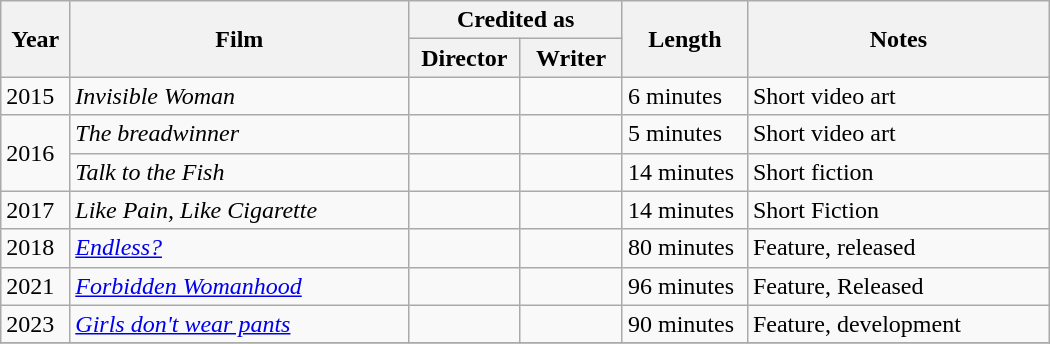<table class="wikitable" style="width:700px; font-size:100%;">
<tr>
<th rowspan="2" style="width:45px;">Year</th>
<th rowspan="2" style="width:350px;">Film</th>
<th colspan="2">Credited as</th>
<th rowspan="2" style="width:100px;">Length</th>
<th rowspan="2" style="width:300px;">Notes</th>
</tr>
<tr>
<th width=75>Director</th>
<th width=75>Writer</th>
</tr>
<tr>
<td>2015</td>
<td><em>Invisible Woman</em></td>
<td></td>
<td></td>
<td>6 minutes</td>
<td>Short video art</td>
</tr>
<tr>
<td rowspan=2>2016</td>
<td><em>The breadwinner</em></td>
<td></td>
<td></td>
<td>5 minutes</td>
<td>Short video art</td>
</tr>
<tr>
<td><em>Talk to the Fish</em></td>
<td></td>
<td></td>
<td>14 minutes</td>
<td>Short fiction</td>
</tr>
<tr>
<td>2017</td>
<td><em>Like Pain, Like Cigarette</em></td>
<td></td>
<td></td>
<td>14 minutes</td>
<td>Short Fiction</td>
</tr>
<tr>
<td>2018</td>
<td><em><a href='#'>Endless?</a></em></td>
<td></td>
<td></td>
<td>80 minutes</td>
<td>Feature, released</td>
</tr>
<tr>
<td>2021</td>
<td><em><a href='#'>Forbidden Womanhood</a></em></td>
<td></td>
<td></td>
<td>96 minutes</td>
<td>Feature, Released</td>
</tr>
<tr>
<td>2023</td>
<td><em><a href='#'>Girls don't wear pants</a></em></td>
<td></td>
<td></td>
<td>90 minutes</td>
<td>Feature, development</td>
</tr>
<tr>
</tr>
</table>
